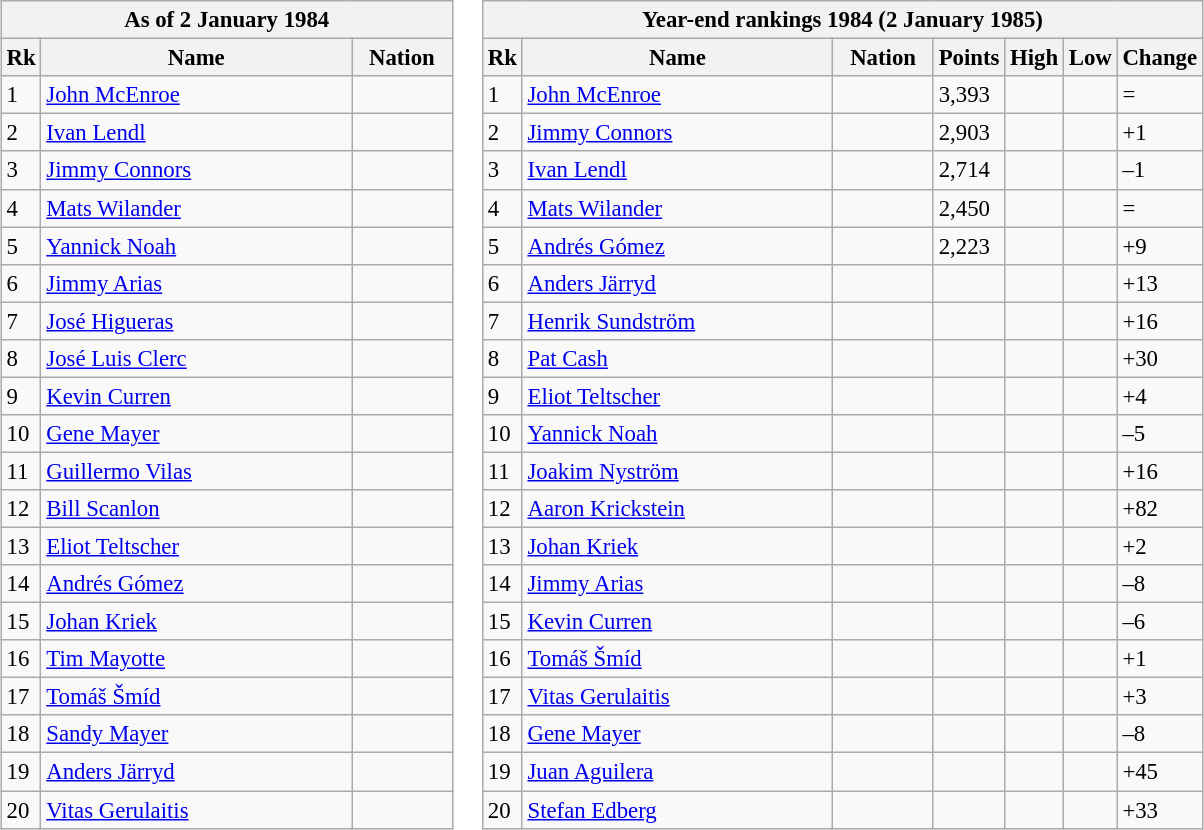<table>
<tr valign="top">
<td><br><table class="wikitable" style="font-size:95%">
<tr>
<th colspan="3">As of 2 January 1984</th>
</tr>
<tr>
<th>Rk</th>
<th width="200">Name</th>
<th width="60">Nation</th>
</tr>
<tr valign=top>
<td>1</td>
<td><a href='#'>John McEnroe</a></td>
<td></td>
</tr>
<tr valign=top>
<td>2</td>
<td><a href='#'>Ivan Lendl</a></td>
<td></td>
</tr>
<tr valign=top>
<td>3</td>
<td><a href='#'>Jimmy Connors</a></td>
<td></td>
</tr>
<tr valign=top>
<td>4</td>
<td><a href='#'>Mats Wilander</a></td>
<td></td>
</tr>
<tr valign=top>
<td>5</td>
<td><a href='#'>Yannick Noah</a></td>
<td></td>
</tr>
<tr valign=top>
<td>6</td>
<td><a href='#'>Jimmy Arias</a></td>
<td></td>
</tr>
<tr valign=top>
<td>7</td>
<td><a href='#'>José Higueras</a></td>
<td></td>
</tr>
<tr valign=top>
<td>8</td>
<td><a href='#'>José Luis Clerc</a></td>
<td></td>
</tr>
<tr valign=top>
<td>9</td>
<td><a href='#'>Kevin Curren</a></td>
<td></td>
</tr>
<tr valign=top>
<td>10</td>
<td><a href='#'>Gene Mayer</a></td>
<td></td>
</tr>
<tr valign=top>
<td>11</td>
<td><a href='#'>Guillermo Vilas</a></td>
<td></td>
</tr>
<tr valign=top>
<td>12</td>
<td><a href='#'>Bill Scanlon</a></td>
<td></td>
</tr>
<tr valign=top>
<td>13</td>
<td><a href='#'>Eliot Teltscher</a></td>
<td></td>
</tr>
<tr valign=top>
<td>14</td>
<td><a href='#'>Andrés Gómez</a></td>
<td></td>
</tr>
<tr valign=top>
<td>15</td>
<td><a href='#'>Johan Kriek</a></td>
<td></td>
</tr>
<tr valign=top>
<td>16</td>
<td><a href='#'>Tim Mayotte</a></td>
<td></td>
</tr>
<tr valign=top>
<td>17</td>
<td><a href='#'>Tomáš Šmíd</a></td>
<td></td>
</tr>
<tr valign=top>
<td>18</td>
<td><a href='#'>Sandy Mayer</a></td>
<td></td>
</tr>
<tr valign=top>
<td>19</td>
<td><a href='#'>Anders Järryd</a></td>
<td></td>
</tr>
<tr valign=top>
<td>20</td>
<td><a href='#'>Vitas Gerulaitis</a></td>
<td></td>
</tr>
</table>
</td>
<td><br><table class="wikitable" style="font-size:95%">
<tr>
<th colspan="7">Year-end rankings 1984 (2 January 1985)</th>
</tr>
<tr valign="top">
<th>Rk</th>
<th width="200">Name</th>
<th width="60">Nation</th>
<th>Points</th>
<th>High</th>
<th>Low</th>
<th>Change</th>
</tr>
<tr valign=top>
<td>1</td>
<td><a href='#'>John McEnroe</a></td>
<td></td>
<td>3,393</td>
<td></td>
<td></td>
<td> =</td>
</tr>
<tr valign=top>
<td>2</td>
<td><a href='#'>Jimmy Connors</a></td>
<td></td>
<td>2,903</td>
<td></td>
<td></td>
<td> +1</td>
</tr>
<tr valign=top>
<td>3</td>
<td><a href='#'>Ivan Lendl</a></td>
<td></td>
<td>2,714</td>
<td></td>
<td></td>
<td> –1</td>
</tr>
<tr valign=top>
<td>4</td>
<td><a href='#'>Mats Wilander</a></td>
<td></td>
<td>2,450</td>
<td></td>
<td></td>
<td> =</td>
</tr>
<tr valign=top>
<td>5</td>
<td><a href='#'>Andrés Gómez</a></td>
<td></td>
<td>2,223</td>
<td></td>
<td></td>
<td> +9</td>
</tr>
<tr valign=top>
<td>6</td>
<td><a href='#'>Anders Järryd</a></td>
<td></td>
<td></td>
<td></td>
<td></td>
<td> +13</td>
</tr>
<tr valign=top>
<td>7</td>
<td><a href='#'>Henrik Sundström</a></td>
<td></td>
<td></td>
<td></td>
<td></td>
<td> +16</td>
</tr>
<tr valign=top>
<td>8</td>
<td><a href='#'>Pat Cash</a></td>
<td></td>
<td></td>
<td></td>
<td></td>
<td> +30</td>
</tr>
<tr valign=top>
<td>9</td>
<td><a href='#'>Eliot Teltscher</a></td>
<td></td>
<td></td>
<td></td>
<td></td>
<td> +4</td>
</tr>
<tr valign=top>
<td>10</td>
<td><a href='#'>Yannick Noah</a></td>
<td></td>
<td></td>
<td></td>
<td></td>
<td> –5</td>
</tr>
<tr valign=top>
<td>11</td>
<td><a href='#'>Joakim Nyström</a></td>
<td></td>
<td></td>
<td></td>
<td></td>
<td> +16</td>
</tr>
<tr valign=top>
<td>12</td>
<td><a href='#'>Aaron Krickstein</a></td>
<td></td>
<td></td>
<td></td>
<td></td>
<td> +82</td>
</tr>
<tr valign=top>
<td>13</td>
<td><a href='#'>Johan Kriek</a></td>
<td></td>
<td></td>
<td></td>
<td></td>
<td> +2</td>
</tr>
<tr valign=top>
<td>14</td>
<td><a href='#'>Jimmy Arias</a></td>
<td></td>
<td></td>
<td></td>
<td></td>
<td> –8</td>
</tr>
<tr valign=top>
<td>15</td>
<td><a href='#'>Kevin Curren</a></td>
<td></td>
<td></td>
<td></td>
<td></td>
<td> –6</td>
</tr>
<tr valign=top>
<td>16</td>
<td><a href='#'>Tomáš Šmíd</a></td>
<td></td>
<td></td>
<td></td>
<td></td>
<td> +1</td>
</tr>
<tr valign=top>
<td>17</td>
<td><a href='#'>Vitas Gerulaitis</a></td>
<td></td>
<td></td>
<td></td>
<td></td>
<td> +3</td>
</tr>
<tr valign=top>
<td>18</td>
<td><a href='#'>Gene Mayer</a></td>
<td></td>
<td></td>
<td></td>
<td></td>
<td> –8</td>
</tr>
<tr valign=top>
<td>19</td>
<td><a href='#'>Juan Aguilera</a></td>
<td></td>
<td></td>
<td></td>
<td></td>
<td> +45</td>
</tr>
<tr valign=top>
<td>20</td>
<td><a href='#'>Stefan Edberg</a></td>
<td></td>
<td></td>
<td></td>
<td></td>
<td> +33</td>
</tr>
</table>
</td>
</tr>
</table>
